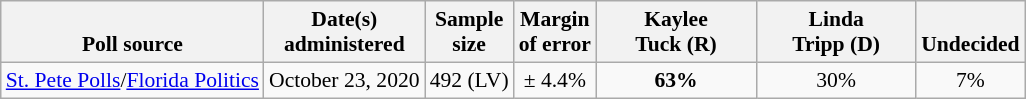<table class="wikitable" style="font-size:90%;text-align:center;">
<tr valign=bottom>
<th>Poll source</th>
<th>Date(s)<br>administered</th>
<th>Sample<br>size</th>
<th>Margin<br>of error</th>
<th style="width:100px;">Kaylee<br>Tuck (R)</th>
<th style="width:100px;">Linda<br>Tripp (D)</th>
<th>Undecided</th>
</tr>
<tr>
<td style="text-align:left;"><a href='#'>St. Pete Polls</a>/<a href='#'>Florida Politics</a></td>
<td>October 23, 2020</td>
<td>492 (LV)</td>
<td>± 4.4%</td>
<td><strong>63%</strong></td>
<td>30%</td>
<td>7%</td>
</tr>
</table>
